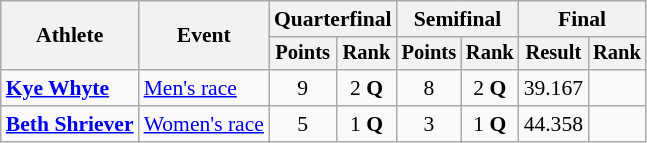<table class=wikitable style=font-size:90%;text-align:center>
<tr>
<th rowspan=2>Athlete</th>
<th rowspan=2>Event</th>
<th colspan=2>Quarterfinal</th>
<th colspan=2>Semifinal</th>
<th colspan=2>Final</th>
</tr>
<tr style=font-size:95%>
<th>Points</th>
<th>Rank</th>
<th>Points</th>
<th>Rank</th>
<th>Result</th>
<th>Rank</th>
</tr>
<tr>
<td align=left><strong><a href='#'>Kye Whyte</a></strong></td>
<td align=left><a href='#'>Men's race</a></td>
<td>9</td>
<td>2 <strong>Q</strong></td>
<td>8</td>
<td>2 <strong>Q</strong></td>
<td>39.167</td>
<td></td>
</tr>
<tr>
<td align=left><strong><a href='#'>Beth Shriever</a></strong></td>
<td align=left><a href='#'>Women's race</a></td>
<td>5</td>
<td>1 <strong>Q</strong></td>
<td>3</td>
<td>1 <strong>Q</strong></td>
<td>44.358</td>
<td></td>
</tr>
</table>
